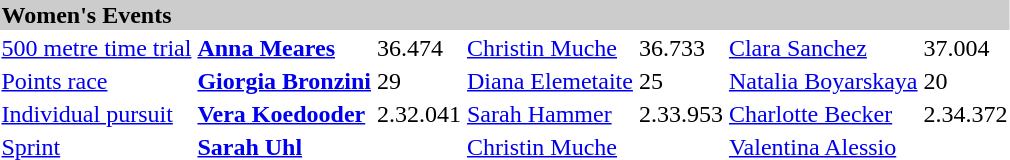<table>
<tr bgcolor="#cccccc">
<td colspan=7><strong>Women's Events</strong></td>
</tr>
<tr>
<td><a href='#'>500 metre time trial</a> <br></td>
<td><strong><a href='#'>Anna Meares</a><br><small>  </small></strong></td>
<td>36.474</td>
<td><a href='#'>Christin Muche</a><br><small>  </small></td>
<td>36.733</td>
<td><a href='#'>Clara Sanchez</a><br><small>  </small></td>
<td>37.004</td>
</tr>
<tr>
<td><a href='#'>Points race</a> <br></td>
<td><strong><a href='#'>Giorgia Bronzini</a><br><small>  </small></strong></td>
<td>29</td>
<td><a href='#'>Diana Elemetaite</a><br><small>  </small></td>
<td>25</td>
<td><a href='#'>Natalia Boyarskaya</a> <br><small>  </small></td>
<td>20</td>
</tr>
<tr>
<td><a href='#'>Individual pursuit</a> <br></td>
<td><strong><a href='#'>Vera Koedooder</a><br><small>  </small></strong></td>
<td>2.32.041</td>
<td><a href='#'>Sarah Hammer</a><br><small>  </small></td>
<td>2.33.953</td>
<td><a href='#'>Charlotte Becker</a> <br><small>  </small></td>
<td>2.34.372</td>
</tr>
<tr>
<td><a href='#'>Sprint</a> <br></td>
<td><strong><a href='#'>Sarah Uhl</a><br><small>  </small></strong></td>
<td></td>
<td><a href='#'>Christin Muche</a><br><small>  </small></td>
<td></td>
<td><a href='#'>Valentina Alessio</a><br><small>  </small></td>
<td></td>
</tr>
</table>
